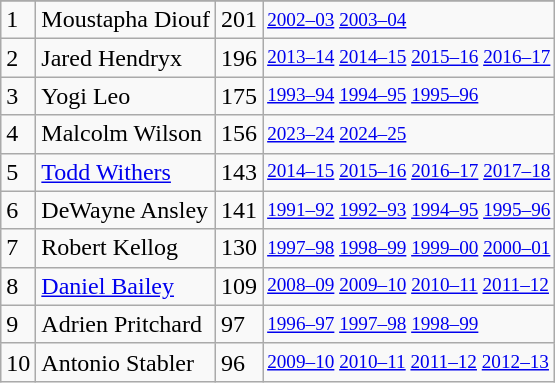<table class="wikitable">
<tr>
</tr>
<tr>
<td>1</td>
<td>Moustapha Diouf</td>
<td>201</td>
<td style="font-size:80%;"><a href='#'>2002–03</a> <a href='#'>2003–04</a></td>
</tr>
<tr>
<td>2</td>
<td>Jared Hendryx</td>
<td>196</td>
<td style="font-size:80%;"><a href='#'>2013–14</a> <a href='#'>2014–15</a> <a href='#'>2015–16</a> <a href='#'>2016–17</a></td>
</tr>
<tr>
<td>3</td>
<td>Yogi Leo</td>
<td>175</td>
<td style="font-size:80%;"><a href='#'>1993–94</a> <a href='#'>1994–95</a> <a href='#'>1995–96</a></td>
</tr>
<tr>
<td>4</td>
<td>Malcolm Wilson</td>
<td>156</td>
<td style="font-size:80%;"><a href='#'>2023–24</a> <a href='#'>2024–25</a></td>
</tr>
<tr>
<td>5</td>
<td><a href='#'>Todd Withers</a></td>
<td>143</td>
<td style="font-size:80%;"><a href='#'>2014–15</a> <a href='#'>2015–16</a> <a href='#'>2016–17</a> <a href='#'>2017–18</a></td>
</tr>
<tr>
<td>6</td>
<td>DeWayne Ansley</td>
<td>141</td>
<td style="font-size:80%;"><a href='#'>1991–92</a> <a href='#'>1992–93</a> <a href='#'>1994–95</a> <a href='#'>1995–96</a></td>
</tr>
<tr>
<td>7</td>
<td>Robert Kellog</td>
<td>130</td>
<td style="font-size:80%;"><a href='#'>1997–98</a> <a href='#'>1998–99</a> <a href='#'>1999–00</a> <a href='#'>2000–01</a></td>
</tr>
<tr>
<td>8</td>
<td><a href='#'>Daniel Bailey</a></td>
<td>109</td>
<td style="font-size:80%;"><a href='#'>2008–09</a> <a href='#'>2009–10</a> <a href='#'>2010–11</a> <a href='#'>2011–12</a></td>
</tr>
<tr>
<td>9</td>
<td>Adrien Pritchard</td>
<td>97</td>
<td style="font-size:80%;"><a href='#'>1996–97</a> <a href='#'>1997–98</a> <a href='#'>1998–99</a></td>
</tr>
<tr>
<td>10</td>
<td>Antonio Stabler</td>
<td>96</td>
<td style="font-size:80%;"><a href='#'>2009–10</a> <a href='#'>2010–11</a> <a href='#'>2011–12</a> <a href='#'>2012–13</a></td>
</tr>
</table>
